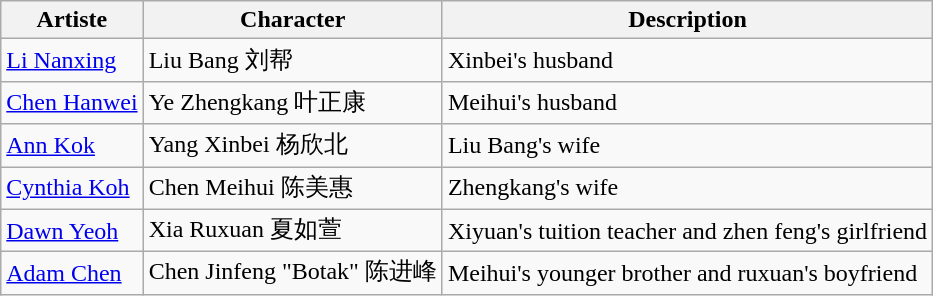<table class="wikitable">
<tr>
<th>Artiste</th>
<th>Character</th>
<th>Description</th>
</tr>
<tr>
<td><a href='#'>Li Nanxing</a></td>
<td>Liu Bang 刘帮</td>
<td>Xinbei's husband</td>
</tr>
<tr>
<td><a href='#'>Chen Hanwei</a></td>
<td>Ye Zhengkang 叶正康</td>
<td>Meihui's husband</td>
</tr>
<tr>
<td><a href='#'>Ann Kok</a></td>
<td>Yang Xinbei 杨欣北</td>
<td>Liu Bang's wife</td>
</tr>
<tr>
<td><a href='#'>Cynthia Koh</a></td>
<td>Chen Meihui 陈美惠</td>
<td>Zhengkang's wife</td>
</tr>
<tr>
<td><a href='#'>Dawn Yeoh</a></td>
<td>Xia Ruxuan 夏如萱</td>
<td>Xiyuan's tuition teacher and zhen feng's girlfriend</td>
</tr>
<tr>
<td><a href='#'>Adam Chen</a></td>
<td>Chen Jinfeng "Botak" 陈进峰</td>
<td>Meihui's younger brother and ruxuan's boyfriend</td>
</tr>
</table>
